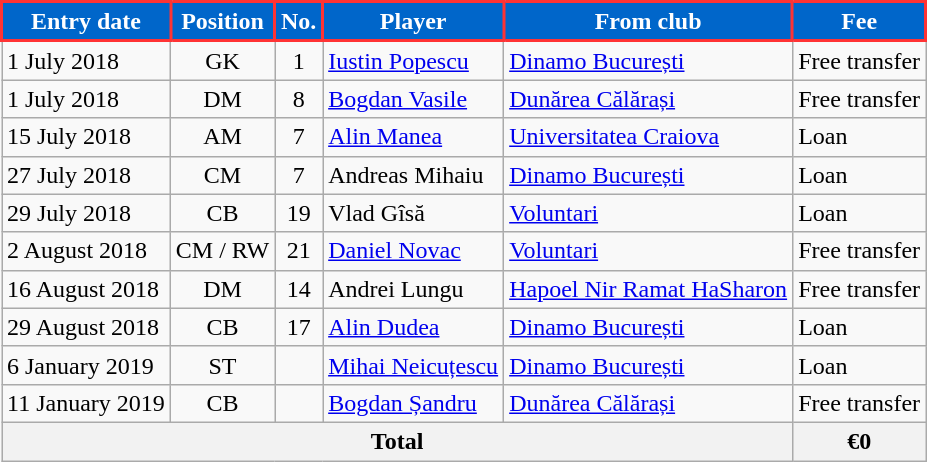<table class="wikitable sortable">
<tr>
<th style="background:#0066ca;color:#ffffff;border:2px solid #ff3334;"><strong>Entry date</strong></th>
<th style="background:#0066ca;color:#ffffff;border:2px solid #ff3334;"><strong>Position</strong></th>
<th style="background:#0066ca;color:#ffffff;border:2px solid #ff3334;"><strong>No.</strong></th>
<th style="background:#0066ca;color:#ffffff;border:2px solid #ff3334;"><strong>Player</strong></th>
<th style="background:#0066ca;color:#ffffff;border:2px solid #ff3334;"><strong>From club</strong></th>
<th style="background:#0066ca;color:#ffffff;border:2px solid #ff3334;"><strong>Fee</strong></th>
</tr>
<tr>
<td>1 July 2018</td>
<td style="text-align:center;">GK</td>
<td style="text-align:center;">1</td>
<td style="text-align:left;"> <a href='#'>Iustin Popescu</a></td>
<td style="text-align:left;"> <a href='#'>Dinamo București</a></td>
<td>Free transfer</td>
</tr>
<tr>
<td>1 July 2018</td>
<td style="text-align:center;">DM</td>
<td style="text-align:center;">8</td>
<td style="text-align:left;"> <a href='#'>Bogdan Vasile</a></td>
<td style="text-align:left;"> <a href='#'>Dunărea Călărași</a></td>
<td>Free transfer</td>
</tr>
<tr>
<td>15 July 2018</td>
<td style="text-align:center;">AM</td>
<td style="text-align:center;">7</td>
<td style="text-align:left;"> <a href='#'>Alin Manea</a></td>
<td style="text-align:left;"> <a href='#'>Universitatea Craiova</a></td>
<td>Loan</td>
</tr>
<tr>
<td>27 July 2018</td>
<td style="text-align:center;">CM</td>
<td style="text-align:center;">7</td>
<td style="text-align:left;"> Andreas Mihaiu</td>
<td style="text-align:left;"> <a href='#'>Dinamo București</a></td>
<td>Loan</td>
</tr>
<tr>
<td>29 July 2018</td>
<td style="text-align:center;">CB</td>
<td style="text-align:center;">19</td>
<td style="text-align:left;"> Vlad Gîsă</td>
<td style="text-align:left;"> <a href='#'>Voluntari</a></td>
<td>Loan</td>
</tr>
<tr>
<td>2 August 2018</td>
<td style="text-align:center;">CM / RW</td>
<td style="text-align:center;">21</td>
<td style="text-align:left;"> <a href='#'>Daniel Novac</a></td>
<td style="text-align:left;"> <a href='#'>Voluntari</a></td>
<td>Free transfer</td>
</tr>
<tr>
<td>16 August 2018</td>
<td style="text-align:center;">DM</td>
<td style="text-align:center;">14</td>
<td style="text-align:left;"> Andrei Lungu</td>
<td style="text-align:left;"> <a href='#'>Hapoel Nir Ramat HaSharon</a></td>
<td>Free transfer</td>
</tr>
<tr>
<td>29 August 2018</td>
<td style="text-align:center;">CB</td>
<td style="text-align:center;">17</td>
<td style="text-align:left;"> <a href='#'>Alin Dudea</a></td>
<td style="text-align:left;"> <a href='#'>Dinamo București</a></td>
<td>Loan</td>
</tr>
<tr>
<td>6 January 2019</td>
<td style="text-align:center;">ST</td>
<td style="text-align:center;"></td>
<td style="text-align:left;"> <a href='#'>Mihai Neicuțescu</a></td>
<td style="text-align:left;"> <a href='#'>Dinamo București</a></td>
<td>Loan</td>
</tr>
<tr>
<td>11 January 2019</td>
<td style="text-align:center;">CB</td>
<td style="text-align:center;"></td>
<td style="text-align:left;"> <a href='#'>Bogdan Șandru</a></td>
<td style="text-align:left;"> <a href='#'>Dunărea Călărași</a></td>
<td>Free transfer</td>
</tr>
<tr>
<th colspan="5">Total</th>
<th colspan="2">€0</th>
</tr>
</table>
